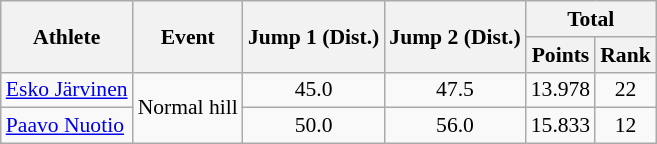<table class="wikitable" style="font-size:90%">
<tr>
<th rowspan="2">Athlete</th>
<th rowspan="2">Event</th>
<th rowspan="2">Jump 1 (Dist.)</th>
<th rowspan="2">Jump 2 (Dist.)</th>
<th colspan="2">Total</th>
</tr>
<tr>
<th>Points</th>
<th>Rank</th>
</tr>
<tr>
<td><a href='#'>Esko Järvinen</a></td>
<td rowspan="2">Normal hill</td>
<td align="center">45.0</td>
<td align="center">47.5</td>
<td align="center">13.978</td>
<td align="center">22</td>
</tr>
<tr>
<td><a href='#'>Paavo Nuotio</a></td>
<td align="center">50.0</td>
<td align="center">56.0</td>
<td align="center">15.833</td>
<td align="center">12</td>
</tr>
</table>
